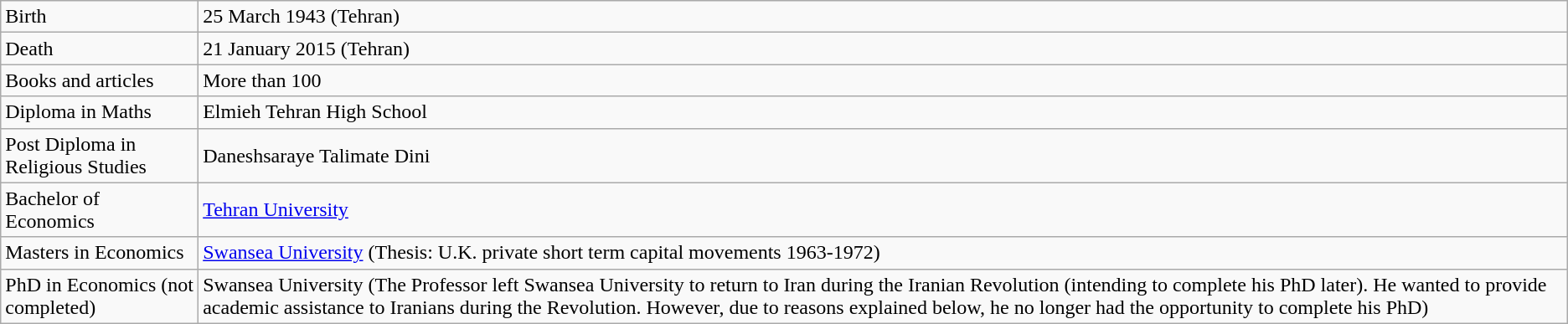<table class="wikitable">
<tr>
<td>Birth</td>
<td>25 March 1943 (Tehran)</td>
</tr>
<tr>
<td>Death</td>
<td>21 January 2015 (Tehran)</td>
</tr>
<tr>
<td>Books and articles</td>
<td>More than 100</td>
</tr>
<tr>
<td>Diploma in Maths</td>
<td>Elmieh Tehran High School</td>
</tr>
<tr>
<td>Post Diploma in Religious Studies</td>
<td>Daneshsaraye Talimate Dini</td>
</tr>
<tr>
<td>Bachelor of Economics</td>
<td><a href='#'>Tehran University</a></td>
</tr>
<tr>
<td>Masters in Economics</td>
<td><a href='#'>Swansea University</a> (Thesis: U.K. private short term capital movements 1963-1972)</td>
</tr>
<tr>
<td>PhD in Economics (not completed)</td>
<td>Swansea University (The Professor left Swansea University to return to Iran during the Iranian Revolution (intending to complete his PhD later). He wanted to provide academic assistance to Iranians during the Revolution. However, due to reasons explained below, he no longer had the opportunity to complete his PhD)</td>
</tr>
</table>
